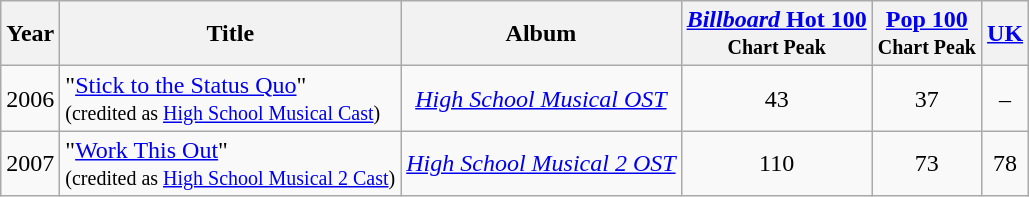<table class="wikitable">
<tr>
<th>Year</th>
<th>Title</th>
<th>Album</th>
<th><a href='#'><em>Billboard</em> Hot 100</a> <br><small>Chart Peak</small></th>
<th><a href='#'>Pop 100</a> <br><small>Chart Peak</small></th>
<th><a href='#'>UK</a></th>
</tr>
<tr>
<td align="center" rowspan="1">2006</td>
<td align="left">"<a href='#'>Stick to the Status Quo</a>"<br><small>(credited as <a href='#'>High School Musical Cast</a>)</small></td>
<td align="center" rowspan="1"><em><a href='#'>High School Musical OST</a></em></td>
<td align="center">43</td>
<td align="center">37</td>
<td align="center">–</td>
</tr>
<tr>
<td align="center" rowspan="1">2007</td>
<td align="left">"<a href='#'>Work This Out</a>"<br><small>(credited as <a href='#'>High School Musical 2 Cast</a>)</small></td>
<td align="center" rowspan="1"><em><a href='#'>High School Musical 2 OST</a></em></td>
<td align="center">110</td>
<td align="center">73</td>
<td align="center">78</td>
</tr>
</table>
